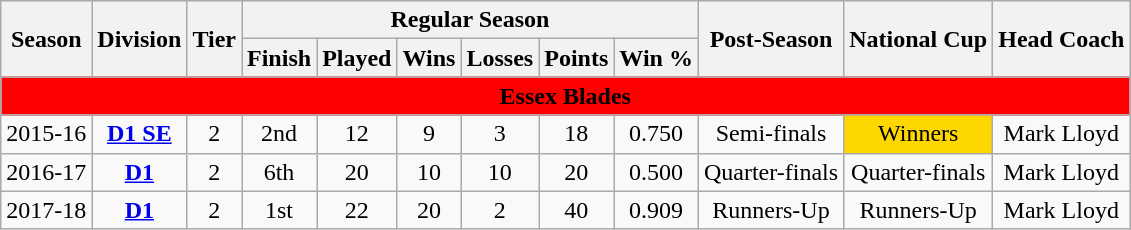<table class="wikitable" style="font-size:100%;">
<tr bgcolor="#efefef">
<th rowspan="2">Season</th>
<th rowspan="2">Division</th>
<th rowspan="2">Tier</th>
<th colspan="6">Regular Season</th>
<th rowspan="2">Post-Season</th>
<th rowspan="2">National Cup</th>
<th rowspan="2">Head Coach</th>
</tr>
<tr>
<th>Finish</th>
<th>Played</th>
<th>Wins</th>
<th>Losses</th>
<th>Points</th>
<th>Win %</th>
</tr>
<tr>
<td colspan="13" align=center bgcolor="red"><span><strong>Essex Blades</strong></span></td>
</tr>
<tr>
<td style="text-align:center;">2015-16</td>
<td style="text-align:center;"><strong><a href='#'>D1 SE</a></strong></td>
<td style="text-align:center;">2</td>
<td style="text-align:center;">2nd</td>
<td style="text-align:center;">12</td>
<td style="text-align:center;">9</td>
<td style="text-align:center;">3</td>
<td style="text-align:center;">18</td>
<td style="text-align:center;">0.750</td>
<td style="text-align:center;">Semi-finals</td>
<td style="text-align:center;"bgcolor=gold>Winners</td>
<td style="text-align:center;">Mark Lloyd</td>
</tr>
<tr>
<td style="text-align:center;">2016-17</td>
<td style="text-align:center;"><strong><a href='#'>D1</a></strong></td>
<td style="text-align:center;">2</td>
<td style="text-align:center;">6th</td>
<td style="text-align:center;">20</td>
<td style="text-align:center;">10</td>
<td style="text-align:center;">10</td>
<td style="text-align:center;">20</td>
<td style="text-align:center;">0.500</td>
<td style="text-align:center;">Quarter-finals</td>
<td style="text-align:center;">Quarter-finals</td>
<td style="text-align:center;">Mark Lloyd</td>
</tr>
<tr>
<td style="text-align:center;">2017-18</td>
<td style="text-align:center;"><strong><a href='#'>D1</a></strong></td>
<td style="text-align:center;">2</td>
<td style="text-align:center;">1st</td>
<td style="text-align:center;">22</td>
<td style="text-align:center;">20</td>
<td style="text-align:center;">2</td>
<td style="text-align:center;">40</td>
<td style="text-align:center;">0.909</td>
<td style="text-align:center;">Runners-Up</td>
<td style="text-align:center;">Runners-Up</td>
<td style="text-align:center;">Mark Lloyd</td>
</tr>
</table>
